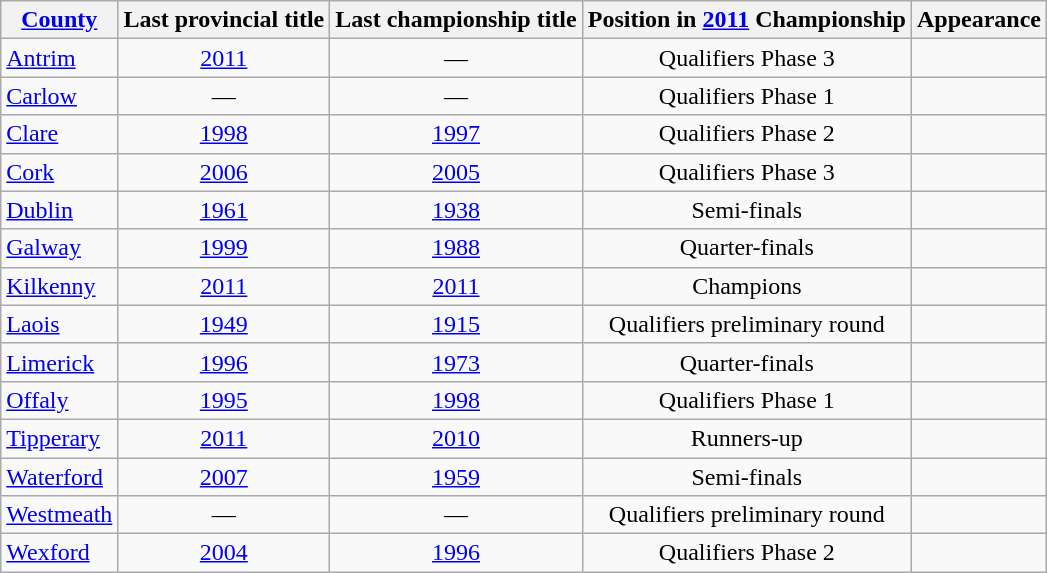<table class="wikitable sortable" style="text-align:center">
<tr>
<th><a href='#'>County</a></th>
<th>Last provincial title</th>
<th>Last championship title</th>
<th>Position in <a href='#'>2011</a> Championship</th>
<th>Appearance</th>
</tr>
<tr>
<td style="text-align:left"> <a href='#'>Antrim</a></td>
<td><a href='#'>2011</a></td>
<td>—</td>
<td>Qualifiers Phase 3</td>
<td></td>
</tr>
<tr>
<td style="text-align:left"> <a href='#'>Carlow</a></td>
<td>—</td>
<td>—</td>
<td>Qualifiers Phase 1</td>
<td></td>
</tr>
<tr>
<td style="text-align:left"> <a href='#'>Clare</a></td>
<td><a href='#'>1998</a></td>
<td><a href='#'>1997</a></td>
<td>Qualifiers Phase 2</td>
<td></td>
</tr>
<tr>
<td style="text-align:left"> <a href='#'>Cork</a></td>
<td><a href='#'>2006</a></td>
<td><a href='#'>2005</a></td>
<td>Qualifiers Phase 3</td>
<td></td>
</tr>
<tr>
<td style="text-align:left"> <a href='#'>Dublin</a></td>
<td><a href='#'>1961</a></td>
<td><a href='#'>1938</a></td>
<td>Semi-finals</td>
<td></td>
</tr>
<tr>
<td style="text-align:left"> <a href='#'>Galway</a></td>
<td><a href='#'>1999</a></td>
<td><a href='#'>1988</a></td>
<td>Quarter-finals</td>
<td></td>
</tr>
<tr>
<td style="text-align:left"> <a href='#'>Kilkenny</a></td>
<td><a href='#'>2011</a></td>
<td><a href='#'>2011</a></td>
<td>Champions</td>
<td></td>
</tr>
<tr>
<td style="text-align:left"> <a href='#'>Laois</a></td>
<td><a href='#'>1949</a></td>
<td><a href='#'>1915</a></td>
<td>Qualifiers preliminary round</td>
<td></td>
</tr>
<tr>
<td style="text-align:left"> <a href='#'>Limerick</a></td>
<td><a href='#'>1996</a></td>
<td><a href='#'>1973</a></td>
<td>Quarter-finals</td>
<td></td>
</tr>
<tr>
<td style="text-align:left"> <a href='#'>Offaly</a></td>
<td><a href='#'>1995</a></td>
<td><a href='#'>1998</a></td>
<td>Qualifiers Phase 1</td>
<td></td>
</tr>
<tr>
<td style="text-align:left"> <a href='#'>Tipperary</a></td>
<td><a href='#'>2011</a></td>
<td><a href='#'>2010</a></td>
<td>Runners-up</td>
<td></td>
</tr>
<tr>
<td style="text-align:left"> <a href='#'>Waterford</a></td>
<td><a href='#'>2007</a></td>
<td><a href='#'>1959</a></td>
<td>Semi-finals</td>
<td></td>
</tr>
<tr>
<td style="text-align:left"> <a href='#'>Westmeath</a></td>
<td>—</td>
<td>—</td>
<td>Qualifiers preliminary round</td>
<td></td>
</tr>
<tr>
<td style="text-align:left"> <a href='#'>Wexford</a></td>
<td><a href='#'>2004</a></td>
<td><a href='#'>1996</a></td>
<td>Qualifiers Phase 2</td>
<td></td>
</tr>
</table>
